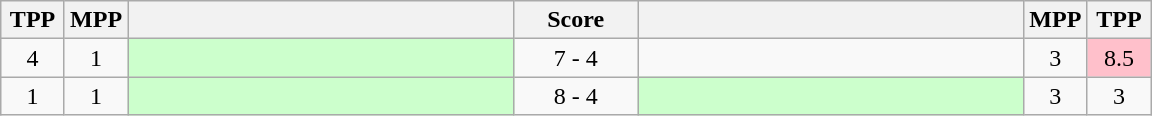<table class="wikitable" style="text-align: center;" |>
<tr>
<th width="35">TPP</th>
<th width="35">MPP</th>
<th width="250"></th>
<th width="75">Score</th>
<th width="250"></th>
<th width="35">MPP</th>
<th width="35">TPP</th>
</tr>
<tr>
<td>4</td>
<td>1</td>
<td style="text-align:left;" bgcolor="ccffcc"><strong></strong></td>
<td>7 - 4</td>
<td style="text-align:left;"></td>
<td>3</td>
<td bgcolor=pink>8.5</td>
</tr>
<tr>
<td>1</td>
<td>1</td>
<td style="text-align:left;" bgcolor="ccffcc"><strong></strong></td>
<td>8 - 4</td>
<td style="text-align:left;" bgcolor="ccffcc"></td>
<td>3</td>
<td>3</td>
</tr>
</table>
